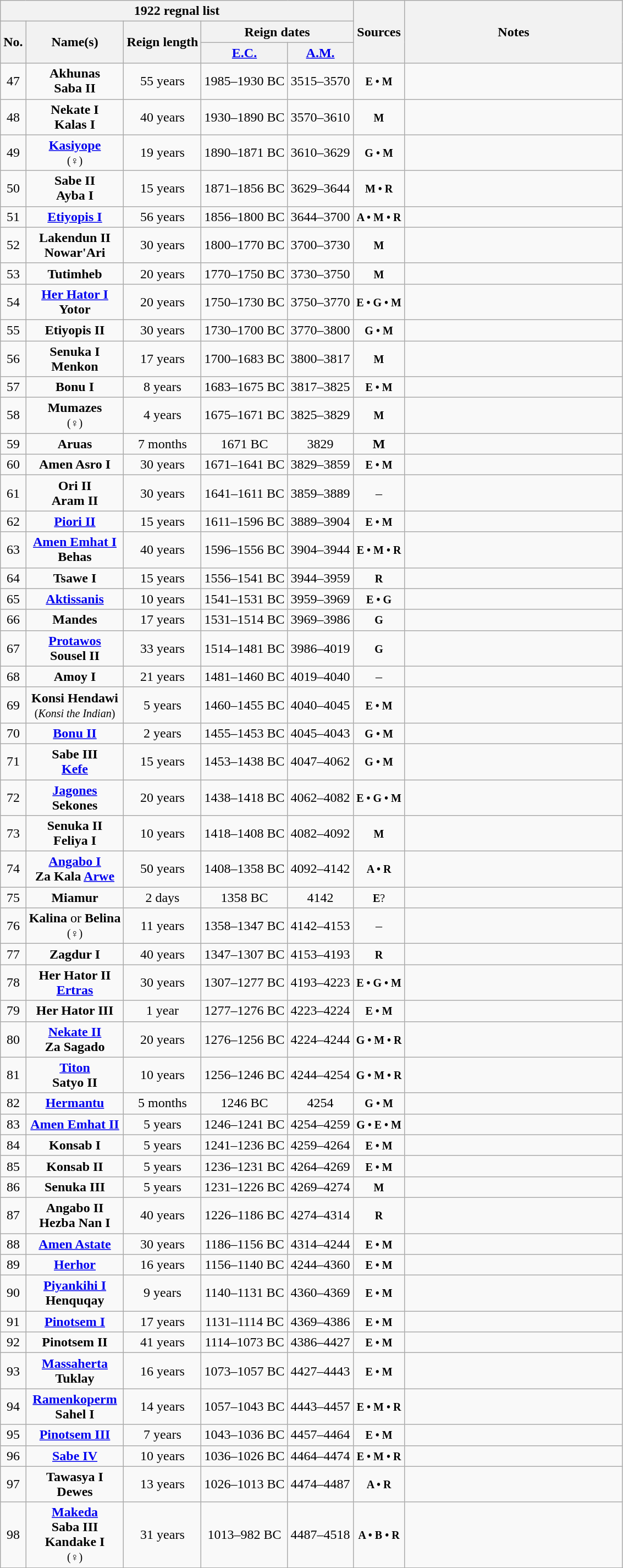<table class="wikitable" style="text-align:center;">
<tr>
<th colspan="5">1922 regnal list</th>
<th rowspan="3">Sources</th>
<th rowspan="3" width="35%">Notes</th>
</tr>
<tr>
<th rowspan="2">No.<br></th>
<th rowspan="2">Name(s)<br></th>
<th rowspan="2">Reign length<br></th>
<th colspan="2">Reign dates</th>
</tr>
<tr>
<th><a href='#'>E.C.</a></th>
<th><a href='#'>A.M.</a></th>
</tr>
<tr>
<td>47</td>
<td><strong>Akhunas</strong><br><strong>Saba II</strong></td>
<td>55 years</td>
<td>1985–1930 BC</td>
<td>3515–3570</td>
<td><small><strong>E • M</strong></small></td>
<td><br></td>
</tr>
<tr>
<td>48</td>
<td><strong>Nekate I</strong><br><strong>Kalas I</strong></td>
<td>40 years</td>
<td>1930–1890 BC</td>
<td>3570–3610</td>
<td><small><strong>M</strong></small></td>
<td><br></td>
</tr>
<tr>
<td>49</td>
<td><a href='#'><strong>Kasiyope</strong></a><br><small>(♀)</small></td>
<td>19 years</td>
<td>1890–1871 BC</td>
<td>3610–3629</td>
<td><small><strong>G • M</strong></small></td>
<td><br></td>
</tr>
<tr>
<td>50</td>
<td><strong>Sabe II</strong><br><strong>Ayba I</strong></td>
<td>15 years</td>
<td>1871–1856 BC</td>
<td>3629–3644</td>
<td><small><strong>M • R</strong></small></td>
<td><br></td>
</tr>
<tr>
<td>51</td>
<td><a href='#'><strong>Etiyopis I</strong></a></td>
<td>56 years</td>
<td>1856–1800 BC</td>
<td>3644–3700</td>
<td><small><strong>A • M • R</strong></small></td>
<td><br></td>
</tr>
<tr>
<td>52</td>
<td><strong>Lakendun II</strong><br><strong>Nowar'Ari</strong></td>
<td>30 years</td>
<td>1800–1770 BC</td>
<td>3700–3730</td>
<td><small><strong>M</strong></small></td>
<td><br></td>
</tr>
<tr>
<td>53</td>
<td><strong>Tutimheb</strong></td>
<td>20 years</td>
<td>1770–1750 BC</td>
<td>3730–3750</td>
<td><small><strong>M</strong></small></td>
<td><br></td>
</tr>
<tr>
<td>54</td>
<td><a href='#'><strong>Her Hator I</strong></a><br><strong>Yotor</strong></td>
<td>20 years</td>
<td>1750–1730 BC</td>
<td>3750–3770</td>
<td><small><strong>E • G • M</strong></small></td>
<td><br></td>
</tr>
<tr>
<td>55</td>
<td><strong>Etiyopis II</strong></td>
<td>30 years</td>
<td>1730–1700 BC</td>
<td>3770–3800</td>
<td><small><strong>G • M</strong></small></td>
<td><br></td>
</tr>
<tr>
<td>56</td>
<td><strong>Senuka I</strong><br><strong>Menkon</strong></td>
<td>17 years</td>
<td>1700–1683 BC</td>
<td>3800–3817</td>
<td><small><strong>M</strong></small></td>
<td><br></td>
</tr>
<tr>
<td>57</td>
<td><strong>Bonu I</strong></td>
<td>8 years</td>
<td>1683–1675 BC</td>
<td>3817–3825</td>
<td><small><strong>E • M</strong></small></td>
<td><br></td>
</tr>
<tr>
<td>58</td>
<td><strong>Mumazes</strong><br><small>(♀)</small></td>
<td>4 years</td>
<td>1675–1671 BC</td>
<td>3825–3829</td>
<td><small><strong>M</strong></small></td>
<td><br></td>
</tr>
<tr>
<td>59</td>
<td><strong>Aruas</strong></td>
<td>7 months</td>
<td>1671 BC</td>
<td>3829</td>
<td><strong>M</strong></td>
<td><br></td>
</tr>
<tr>
<td>60</td>
<td><strong>Amen Asro I</strong></td>
<td>30 years</td>
<td>1671–1641 BC</td>
<td>3829–3859</td>
<td><small><strong>E • M</strong></small></td>
<td><br></td>
</tr>
<tr>
<td>61</td>
<td><strong>Ori II</strong><br><strong>Aram II</strong></td>
<td>30 years</td>
<td>1641–1611 BC</td>
<td>3859–3889</td>
<td>–</td>
<td></td>
</tr>
<tr>
<td>62</td>
<td><strong><a href='#'>Piori II</a></strong></td>
<td>15 years</td>
<td>1611–1596 BC</td>
<td>3889–3904</td>
<td><small><strong>E • M</strong></small></td>
<td><br></td>
</tr>
<tr>
<td>63</td>
<td><strong><a href='#'>Amen Emhat I</a></strong><br><strong>Behas</strong></td>
<td>40 years</td>
<td>1596–1556 BC</td>
<td>3904–3944</td>
<td><small><strong>E • M • R</strong></small></td>
<td><br></td>
</tr>
<tr>
<td>64</td>
<td><strong>Tsawe I</strong></td>
<td>15 years</td>
<td>1556–1541 BC</td>
<td>3944–3959</td>
<td><small><strong>R</strong></small></td>
<td><br></td>
</tr>
<tr>
<td>65</td>
<td><strong><a href='#'>Aktissanis</a></strong></td>
<td>10 years</td>
<td>1541–1531 BC</td>
<td>3959–3969</td>
<td><small><strong>E • G</strong></small></td>
<td><br></td>
</tr>
<tr>
<td>66</td>
<td><strong>Mandes</strong></td>
<td>17 years</td>
<td>1531–1514 BC</td>
<td>3969–3986</td>
<td><small><strong>G</strong></small></td>
<td><br></td>
</tr>
<tr>
<td>67</td>
<td><a href='#'><strong>Protawos</strong></a><br><strong>Sousel II</strong></td>
<td>33 years</td>
<td>1514–1481 BC</td>
<td>3986–4019</td>
<td><small><strong>G</strong></small></td>
<td><br></td>
</tr>
<tr>
<td>68</td>
<td><strong>Amoy I</strong></td>
<td>21 years</td>
<td>1481–1460 BC</td>
<td>4019–4040</td>
<td>–</td>
<td></td>
</tr>
<tr>
<td>69</td>
<td><strong>Konsi Hendawi</strong><br><small>(<em>Konsi the Indian</em>)</small></td>
<td>5 years</td>
<td>1460–1455 BC</td>
<td>4040–4045</td>
<td><small><strong>E • M</strong></small></td>
<td><br></td>
</tr>
<tr>
<td>70</td>
<td><a href='#'><strong>Bonu II</strong></a></td>
<td>2 years</td>
<td>1455–1453 BC</td>
<td>4045–4043</td>
<td><small><strong>G • M</strong></small></td>
<td><br></td>
</tr>
<tr>
<td>71</td>
<td><strong>Sabe III</strong><br><strong><a href='#'>Kefe</a></strong></td>
<td>15 years</td>
<td>1453–1438 BC</td>
<td>4047–4062</td>
<td><small><strong>G • M</strong></small></td>
<td><br></td>
</tr>
<tr>
<td>72</td>
<td><strong><a href='#'>Jagones</a></strong><br><strong>Sekones</strong></td>
<td>20 years</td>
<td>1438–1418 BC</td>
<td>4062–4082</td>
<td><small><strong>E • G • M</strong></small></td>
<td><br></td>
</tr>
<tr>
<td>73</td>
<td><strong>Senuka II</strong><br><strong>Feliya I</strong></td>
<td>10 years</td>
<td>1418–1408 BC</td>
<td>4082–4092</td>
<td><small><strong>M</strong></small></td>
<td><br></td>
</tr>
<tr>
<td>74</td>
<td><strong><a href='#'>Angabo I</a></strong><br><strong>Za Kala <a href='#'>Arwe</a></strong></td>
<td>50 years</td>
<td>1408–1358 BC</td>
<td>4092–4142</td>
<td><small><strong>A • R</strong></small></td>
<td><br></td>
</tr>
<tr>
<td>75</td>
<td><strong>Miamur</strong></td>
<td>2 days</td>
<td>1358 BC</td>
<td>4142</td>
<td><small><strong>E</strong>?</small></td>
<td><br></td>
</tr>
<tr>
<td>76</td>
<td><strong>Kalina</strong> or <strong>Belina</strong><br><small>(♀)</small></td>
<td>11 years</td>
<td>1358–1347 BC</td>
<td>4142–4153</td>
<td>–</td>
<td></td>
</tr>
<tr>
<td>77</td>
<td><strong>Zagdur I</strong></td>
<td>40 years</td>
<td>1347–1307 BC</td>
<td>4153–4193</td>
<td><small><strong>R</strong></small></td>
<td><br></td>
</tr>
<tr>
<td>78</td>
<td><strong>Her Hator II</strong><br><strong><a href='#'>Ertras</a></strong></td>
<td>30 years</td>
<td>1307–1277 BC</td>
<td>4193–4223</td>
<td><small><strong>E • G • M</strong></small></td>
<td><br></td>
</tr>
<tr>
<td>79</td>
<td><strong>Her Hator III</strong></td>
<td>1 year</td>
<td>1277–1276 BC</td>
<td>4223–4224</td>
<td><small><strong>E • M</strong></small></td>
<td><br></td>
</tr>
<tr>
<td>80</td>
<td><strong><a href='#'>Nekate II</a></strong><br><strong>Za Sagado</strong></td>
<td>20 years</td>
<td>1276–1256 BC</td>
<td>4224–4244</td>
<td><small><strong>G • M • R</strong></small></td>
<td><br></td>
</tr>
<tr>
<td>81</td>
<td><a href='#'><strong>Titon</strong></a><br><strong>Satyo II</strong></td>
<td>10 years</td>
<td>1256–1246 BC</td>
<td>4244–4254</td>
<td><small><strong>G • M • R</strong></small></td>
<td><br></td>
</tr>
<tr>
<td>82</td>
<td><strong><a href='#'>Hermantu</a></strong></td>
<td>5 months</td>
<td>1246 BC</td>
<td>4254</td>
<td><small><strong>G • M</strong></small></td>
<td><br></td>
</tr>
<tr>
<td>83</td>
<td><a href='#'><strong>Amen Emhat II</strong></a></td>
<td>5 years</td>
<td>1246–1241 BC</td>
<td>4254–4259</td>
<td><small><strong>G • E • M</strong></small></td>
<td><br></td>
</tr>
<tr>
<td>84</td>
<td><strong>Konsab I</strong></td>
<td>5 years</td>
<td>1241–1236 BC</td>
<td>4259–4264</td>
<td><small><strong>E • M</strong></small></td>
<td><br></td>
</tr>
<tr>
<td>85</td>
<td><strong>Konsab II</strong></td>
<td>5 years</td>
<td>1236–1231 BC</td>
<td>4264–4269</td>
<td><small><strong>E • M</strong></small></td>
<td><br></td>
</tr>
<tr>
<td>86</td>
<td><strong>Senuka III</strong></td>
<td>5 years</td>
<td>1231–1226 BC</td>
<td>4269–4274</td>
<td><small><strong>M</strong></small></td>
<td><br></td>
</tr>
<tr>
<td>87</td>
<td><strong>Angabo II</strong><br><strong>Hezba Nan I</strong></td>
<td>40 years</td>
<td>1226–1186 BC</td>
<td>4274–4314</td>
<td><small><strong>R</strong></small></td>
<td><br></td>
</tr>
<tr>
<td>88</td>
<td><a href='#'><strong>Amen Astate</strong></a></td>
<td>30 years</td>
<td>1186–1156 BC</td>
<td>4314–4244</td>
<td><small><strong>E • M</strong></small></td>
<td><br></td>
</tr>
<tr>
<td>89</td>
<td><a href='#'><strong>Herhor</strong></a></td>
<td>16 years</td>
<td>1156–1140 BC</td>
<td>4244–4360</td>
<td><small><strong>E • M</strong></small></td>
<td><br></td>
</tr>
<tr>
<td>90</td>
<td><a href='#'><strong>Piyankihi I</strong></a><br><strong>Henquqay</strong></td>
<td>9 years</td>
<td>1140–1131 BC</td>
<td>4360–4369</td>
<td><small><strong>E • M</strong></small></td>
<td><br></td>
</tr>
<tr>
<td>91</td>
<td><a href='#'><strong>Pinotsem I</strong></a></td>
<td>17 years</td>
<td>1131–1114 BC</td>
<td>4369–4386</td>
<td><small><strong>E • M</strong></small></td>
<td><br></td>
</tr>
<tr>
<td>92</td>
<td><strong>Pinotsem II</strong></td>
<td>41 years</td>
<td>1114–1073 BC</td>
<td>4386–4427</td>
<td><small><strong>E • M</strong></small></td>
<td><br></td>
</tr>
<tr>
<td>93</td>
<td><a href='#'><strong>Massaherta</strong></a><br><strong>Tuklay</strong></td>
<td>16 years</td>
<td>1073–1057 BC</td>
<td>4427–4443</td>
<td><small><strong>E • M</strong></small></td>
<td><br></td>
</tr>
<tr>
<td>94</td>
<td><a href='#'><strong>Ramenkoperm</strong></a><br><strong>Sahel I</strong></td>
<td>14 years</td>
<td>1057–1043 BC</td>
<td>4443–4457</td>
<td><small><strong>E • M • R</strong></small></td>
<td><br></td>
</tr>
<tr>
<td>95</td>
<td><a href='#'><strong>Pinotsem III</strong></a></td>
<td>7 years</td>
<td>1043–1036 BC</td>
<td>4457–4464</td>
<td><small><strong>E • M</strong></small></td>
<td><br></td>
</tr>
<tr>
<td>96</td>
<td><strong><a href='#'>Sabe IV</a></strong></td>
<td>10 years</td>
<td>1036–1026 BC</td>
<td>4464–4474</td>
<td><small><strong>E • M • R</strong></small></td>
<td><br></td>
</tr>
<tr>
<td>97</td>
<td><strong>Tawasya I</strong><br><strong>Dewes</strong></td>
<td>13 years</td>
<td>1026–1013 BC</td>
<td>4474–4487</td>
<td><small><strong>A • R</strong></small></td>
<td><br></td>
</tr>
<tr>
<td>98</td>
<td><a href='#'><strong>Makeda</strong></a><br><strong>Saba III</strong><br><strong>Kandake I</strong><br><small>(♀)</small></td>
<td>31 years</td>
<td>1013–982 BC</td>
<td>4487–4518</td>
<td><small><strong>A • B • R</strong></small></td>
<td><br></td>
</tr>
<tr>
</tr>
</table>
